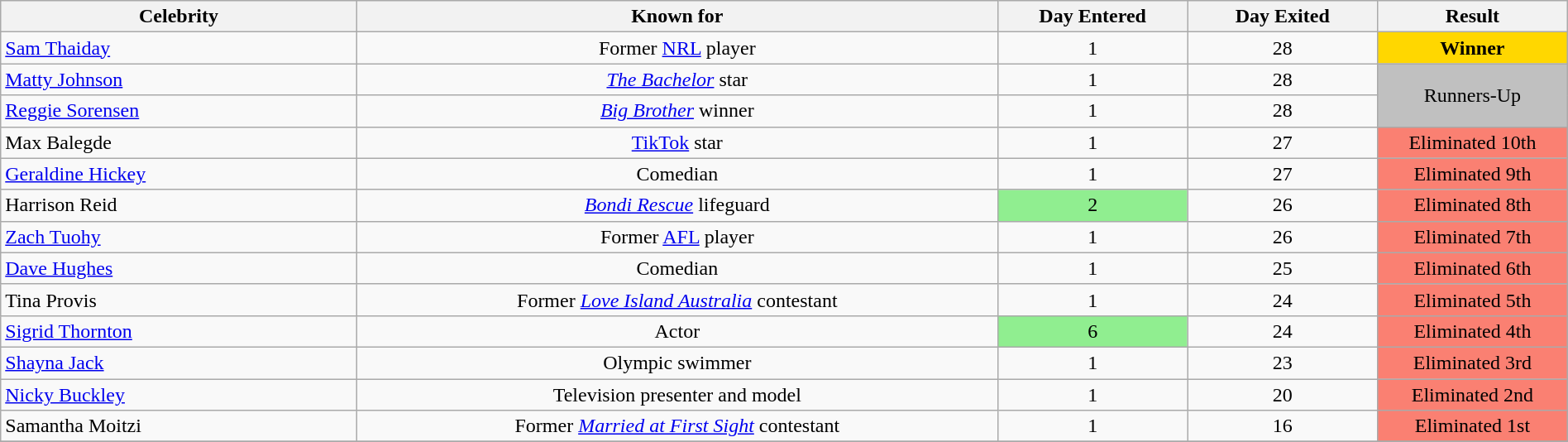<table class="wikitable" style="margin:auto; text-align:center;">
<tr>
<th style="width:15%;" scope="col">Celebrity</th>
<th style="width:27%;" scope="col">Known for</th>
<th style="width:8%;" scope="col">Day Entered</th>
<th style="width:8%;" scope="col">Day Exited</th>
<th style="width:8%;" scope="col">Result</th>
</tr>
<tr>
<td align=left><a href='#'>Sam Thaiday</a></td>
<td>Former <a href='#'>NRL</a> player</td>
<td>1</td>
<td>28</td>
<td style="background:gold"><strong>Winner</strong></td>
</tr>
<tr>
<td align=left><a href='#'>Matty Johnson</a></td>
<td><em><a href='#'>The Bachelor</a></em> star</td>
<td>1</td>
<td>28</td>
<td style="background:silver" rowspan="2">Runners-Up</td>
</tr>
<tr>
<td align=left><a href='#'>Reggie Sorensen</a></td>
<td><em><a href='#'>Big Brother</a></em> winner</td>
<td>1</td>
<td>28</td>
</tr>
<tr>
<td align=left>Max Balegde</td>
<td><a href='#'>TikTok</a> star</td>
<td>1</td>
<td>27</td>
<td style="background:salmon">Eliminated 10th</td>
</tr>
<tr>
<td align=left><a href='#'>Geraldine Hickey</a></td>
<td>Comedian</td>
<td>1</td>
<td>27</td>
<td style="background:salmon">Eliminated 9th</td>
</tr>
<tr>
<td align=left>Harrison Reid</td>
<td><em><a href='#'>Bondi Rescue</a></em> lifeguard</td>
<td style=background:lightgreen>2</td>
<td>26</td>
<td style="background:salmon">Eliminated 8th</td>
</tr>
<tr>
<td align=left><a href='#'>Zach Tuohy</a></td>
<td>Former <a href='#'>AFL</a> player</td>
<td>1</td>
<td>26</td>
<td style="background:salmon">Eliminated 7th</td>
</tr>
<tr>
<td align=left><a href='#'>Dave Hughes</a></td>
<td>Comedian</td>
<td>1</td>
<td>25</td>
<td style="background:salmon">Eliminated 6th</td>
</tr>
<tr>
<td align=left>Tina Provis</td>
<td>Former <em><a href='#'>Love Island Australia</a></em> contestant</td>
<td>1</td>
<td>24</td>
<td style="background:salmon">Eliminated 5th</td>
</tr>
<tr>
<td align=left><a href='#'>Sigrid Thornton</a></td>
<td>Actor</td>
<td style=background:lightgreen>6</td>
<td>24</td>
<td style="background:salmon">Eliminated 4th</td>
</tr>
<tr>
<td align=left><a href='#'>Shayna Jack</a></td>
<td>Olympic swimmer</td>
<td>1</td>
<td>23</td>
<td style="background:salmon">Eliminated 3rd</td>
</tr>
<tr>
<td align=left><a href='#'>Nicky Buckley</a></td>
<td>Television presenter and model</td>
<td>1</td>
<td>20</td>
<td style="background:salmon">Eliminated 2nd</td>
</tr>
<tr>
<td align=left>Samantha Moitzi</td>
<td>Former <em><a href='#'>Married at First Sight</a></em> contestant</td>
<td>1</td>
<td>16</td>
<td style="background:salmon">Eliminated 1st</td>
</tr>
<tr>
</tr>
</table>
